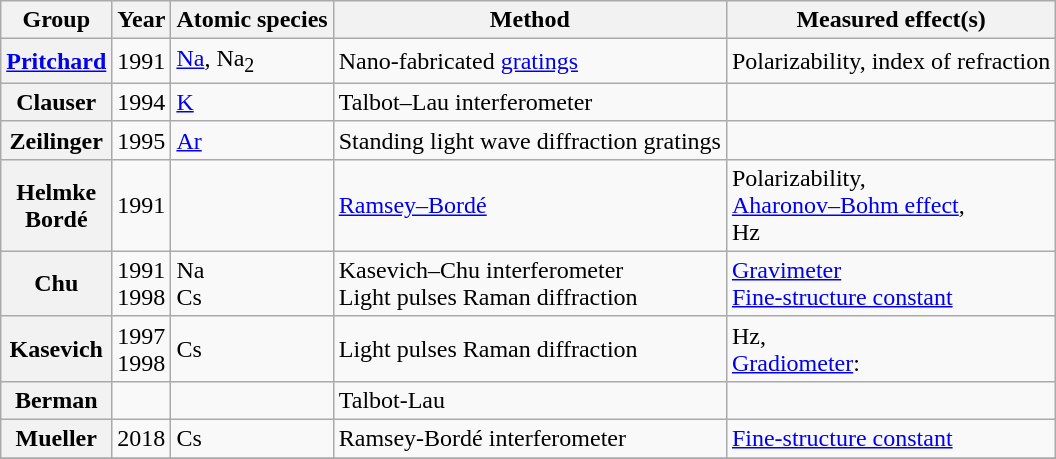<table class="wikitable">
<tr>
<th>Group</th>
<th>Year</th>
<th>Atomic species</th>
<th>Method</th>
<th>Measured effect(s)</th>
</tr>
<tr>
<th><a href='#'>Pritchard</a></th>
<td>1991</td>
<td><a href='#'>Na</a>, Na<sub>2</sub></td>
<td>Nano-fabricated <a href='#'>gratings</a></td>
<td>Polarizability, index of refraction</td>
</tr>
<tr>
<th>Clauser</th>
<td>1994</td>
<td><a href='#'>K</a></td>
<td>Talbot–Lau interferometer</td>
<td></td>
</tr>
<tr>
<th>Zeilinger</th>
<td>1995</td>
<td><a href='#'>Ar</a></td>
<td>Standing light wave diffraction gratings</td>
<td></td>
</tr>
<tr>
<th>Helmke<br>Bordé</th>
<td>1991</td>
<td></td>
<td><a href='#'>Ramsey–Bordé</a></td>
<td>Polarizability,<br><a href='#'>Aharonov–Bohm effect</a>,<br>Hz</td>
</tr>
<tr>
<th>Chu</th>
<td>1991<br>1998</td>
<td>Na<br>Cs</td>
<td>Kasevich–Chu interferometer<br>Light pulses Raman diffraction</td>
<td><a href='#'>Gravimeter</a><br><a href='#'>Fine-structure constant</a></td>
</tr>
<tr>
<th>Kasevich</th>
<td>1997<br>1998</td>
<td>Cs</td>
<td>Light pulses Raman diffraction</td>
<td>Hz,<br><a href='#'>Gradiometer</a>:</td>
</tr>
<tr>
<th>Berman</th>
<td></td>
<td></td>
<td>Talbot-Lau</td>
<td></td>
</tr>
<tr>
<th>Mueller</th>
<td>2018</td>
<td>Cs</td>
<td>Ramsey-Bordé interferometer</td>
<td><a href='#'>Fine-structure constant</a></td>
</tr>
<tr>
</tr>
</table>
